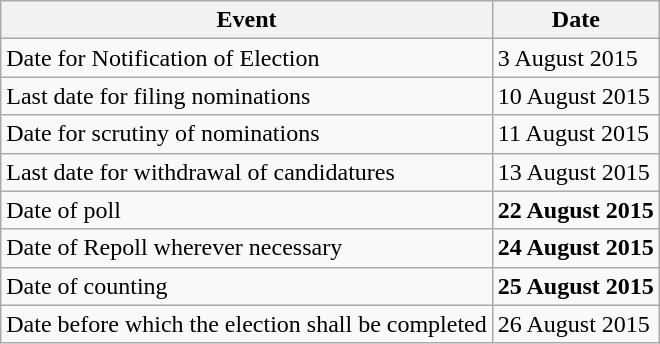<table class="wikitable sortable">
<tr>
<th><strong>Event</strong></th>
<th><strong>Date</strong></th>
</tr>
<tr>
<td>Date for Notification of Election</td>
<td>3 August 2015</td>
</tr>
<tr>
<td>Last date for filing nominations</td>
<td>10 August 2015</td>
</tr>
<tr>
<td>Date for scrutiny of nominations</td>
<td>11 August 2015</td>
</tr>
<tr>
<td>Last date for withdrawal of candidatures</td>
<td>13 August 2015</td>
</tr>
<tr>
<td>Date of poll</td>
<td><strong>22 August 2015</strong></td>
</tr>
<tr>
<td>Date of Repoll wherever necessary</td>
<td><strong>24 August 2015</strong></td>
</tr>
<tr>
<td>Date of counting</td>
<td><strong>25 August 2015</strong></td>
</tr>
<tr>
<td>Date before which the election shall be completed</td>
<td>26 August 2015</td>
</tr>
</table>
